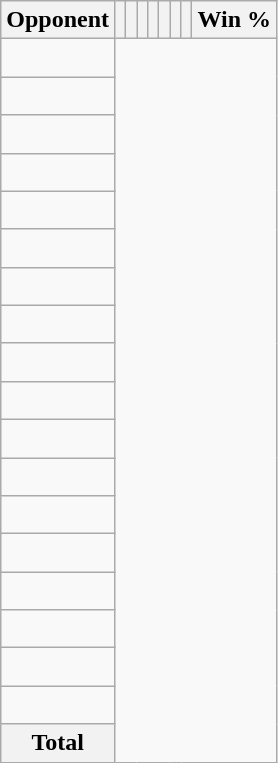<table class="wikitable sortable collapsible collapsed" style="text-align: center;">
<tr>
<th>Opponent</th>
<th></th>
<th></th>
<th></th>
<th></th>
<th></th>
<th></th>
<th></th>
<th>Win %</th>
</tr>
<tr>
<td align="left"><br></td>
</tr>
<tr>
<td align="left"><br></td>
</tr>
<tr>
<td align="left"><br></td>
</tr>
<tr>
<td align="left"><br></td>
</tr>
<tr>
<td align="left"><br></td>
</tr>
<tr>
<td align="left"><br></td>
</tr>
<tr>
<td align="left"><br></td>
</tr>
<tr>
<td align="left"><br></td>
</tr>
<tr>
<td align="left"><br></td>
</tr>
<tr>
<td align="left"><br></td>
</tr>
<tr>
<td align="left"><br></td>
</tr>
<tr>
<td align="left"><br></td>
</tr>
<tr>
<td align="left"><br></td>
</tr>
<tr>
<td align="left"><br></td>
</tr>
<tr>
<td align="left"><br></td>
</tr>
<tr>
<td align="left"><br></td>
</tr>
<tr>
<td align="left"><br></td>
</tr>
<tr>
<td align="left"><br></td>
</tr>
<tr class="sortbottom">
<th>Total<br></th>
</tr>
</table>
